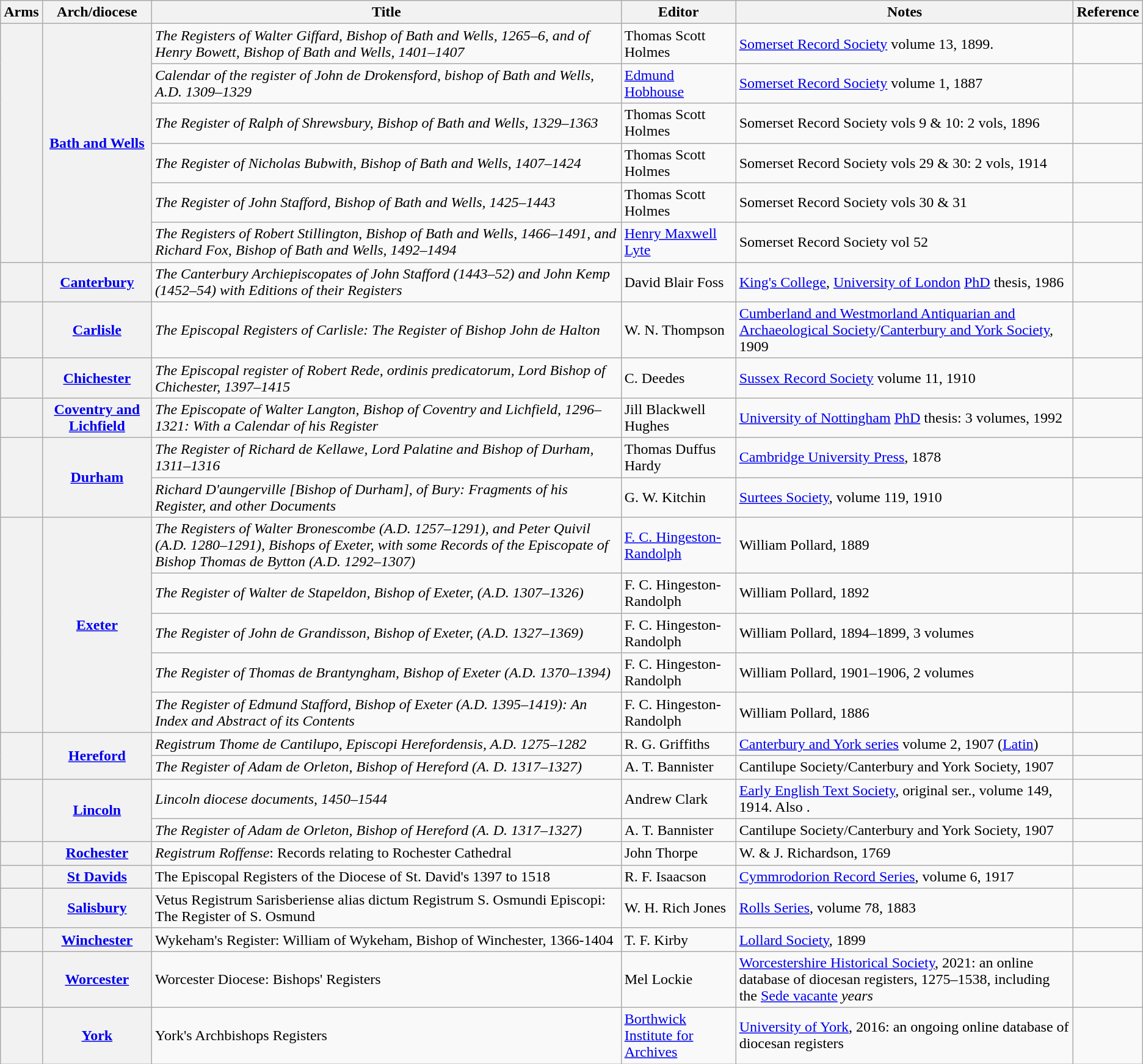<table class="wikitable">
<tr>
<th scope="col">Arms</th>
<th scope="col">Arch/diocese</th>
<th scope="col">Title</th>
<th scope="col">Editor</th>
<th scope="col">Notes</th>
<th scope="col">Reference</th>
</tr>
<tr>
<th scope="row" rowspan="6"></th>
<th scope="row" rowspan="6"><a href='#'>Bath and Wells</a></th>
<td><em>The Registers of Walter Giffard, Bishop of Bath and Wells, 1265–6, and of Henry Bowett, Bishop of Bath and Wells, 1401–1407</em></td>
<td>Thomas Scott Holmes</td>
<td><a href='#'>Somerset Record Society</a> volume 13, 1899.</td>
<td></td>
</tr>
<tr>
<td><em>Calendar of the register of John de Drokensford, bishop of Bath and Wells, A.D. 1309–1329</em></td>
<td><a href='#'>Edmund Hobhouse</a></td>
<td><a href='#'>Somerset Record Society</a> volume 1, 1887</td>
<td></td>
</tr>
<tr>
<td><em>The Register of Ralph of Shrewsbury, Bishop of Bath and Wells, 1329–1363</em></td>
<td>Thomas Scott Holmes</td>
<td>Somerset Record Society vols 9 & 10: 2 vols, 1896</td>
<td></td>
</tr>
<tr>
<td><em>The Register of Nicholas Bubwith, Bishop of Bath and Wells, 1407–1424</em></td>
<td>Thomas Scott Holmes</td>
<td>Somerset Record Society vols 29 & 30: 2 vols, 1914</td>
<td></td>
</tr>
<tr>
<td><em>The Register of John Stafford, Bishop of Bath and Wells, 1425–1443</em></td>
<td>Thomas Scott Holmes</td>
<td>Somerset Record Society vols 30 & 31</td>
<td></td>
</tr>
<tr>
<td><em>The Registers of Robert Stillington, Bishop of Bath and Wells, 1466–1491, and Richard Fox, Bishop of Bath and Wells, 1492–1494</em></td>
<td><a href='#'>Henry Maxwell Lyte</a></td>
<td>Somerset Record Society vol 52</td>
<td></td>
</tr>
<tr>
<th scope="row"!scope="row"></th>
<th scope="row"!scope="row"><a href='#'>Canterbury</a></th>
<td><em>The Canterbury Archiepiscopates of John Stafford (1443–52) and John Kemp (1452–54) with Editions of their Registers</em></td>
<td>David Blair Foss</td>
<td><a href='#'>King's College</a>, <a href='#'>University of London</a> <a href='#'>PhD</a> thesis, 1986</td>
<td></td>
</tr>
<tr>
<th scope="row"!scope="row"></th>
<th scope="row"!scope="row"><a href='#'>Carlisle</a></th>
<td><em>The Episcopal Registers of Carlisle:  The Register of Bishop John de Halton</em></td>
<td>W. N. Thompson</td>
<td><a href='#'>Cumberland and Westmorland Antiquarian and Archaeological Society</a>/<a href='#'>Canterbury and York Society</a>, 1909</td>
<td></td>
</tr>
<tr>
<th scope="row"!scope="row"></th>
<th scope="row"!scope="row"><a href='#'>Chichester</a></th>
<td><em> The Episcopal register of Robert Rede, ordinis predicatorum, Lord Bishop of Chichester, 1397–1415</em></td>
<td>C. Deedes</td>
<td><a href='#'>Sussex Record Society</a> volume 11, 1910</td>
<td></td>
</tr>
<tr>
<th scope="row"!scope="row"></th>
<th scope="row"!scope="row"><a href='#'>Coventry and Lichfield</a></th>
<td><em>The Episcopate of Walter Langton, Bishop of Coventry and Lichfield, 1296–1321: With a Calendar of his Register</em></td>
<td>Jill Blackwell Hughes</td>
<td><a href='#'>University of Nottingham</a> <a href='#'>PhD</a> thesis: 3 volumes, 1992</td>
<td></td>
</tr>
<tr>
<th scope="row" rowspan="2"></th>
<th scope="row" rowspan="2"><a href='#'>Durham</a></th>
<td><em>The Register of Richard de Kellawe, Lord Palatine and Bishop of Durham, 1311–1316</em></td>
<td>Thomas Duffus Hardy</td>
<td><a href='#'>Cambridge University Press</a>, 1878</td>
<td></td>
</tr>
<tr>
<td><em>Richard D'aungerville [Bishop of Durham], of Bury: Fragments of his Register, and other Documents</em></td>
<td>G. W. Kitchin</td>
<td><a href='#'>Surtees Society</a>, volume 119, 1910</td>
<td></td>
</tr>
<tr>
<th scope="row" rowspan="5"></th>
<th scope="row" rowspan="5"><a href='#'>Exeter</a></th>
<td><em>The Registers of Walter Bronescombe (A.D. 1257–1291), and Peter Quivil (A.D. 1280–1291), Bishops of Exeter, with some Records of the Episcopate of Bishop Thomas de Bytton (A.D. 1292–1307)</em></td>
<td><a href='#'>F. C. Hingeston-Randolph</a></td>
<td>William Pollard, 1889</td>
<td></td>
</tr>
<tr>
<td><em>The Register of Walter de Stapeldon, Bishop of Exeter, (A.D. 1307–1326)</em></td>
<td>F. C. Hingeston-Randolph</td>
<td>William Pollard, 1892</td>
<td></td>
</tr>
<tr>
<td><em>The Register of John de Grandisson, Bishop of Exeter, (A.D. 1327–1369)</em></td>
<td>F. C. Hingeston-Randolph</td>
<td>William Pollard, 1894–1899, 3 volumes</td>
<td></td>
</tr>
<tr>
<td><em>The Register of Thomas de Brantyngham, Bishop of Exeter (A.D. 1370–1394)</em></td>
<td>F. C. Hingeston-Randolph</td>
<td>William Pollard, 1901–1906, 2 volumes</td>
<td></td>
</tr>
<tr>
<td><em>The Register of Edmund Stafford, Bishop of Exeter (A.D. 1395–1419): An Index and Abstract of its Contents</em></td>
<td>F. C. Hingeston-Randolph</td>
<td>William Pollard, 1886</td>
<td></td>
</tr>
<tr>
<th scope="row" rowspan="2"></th>
<th scope="row" rowspan="2"><a href='#'>Hereford</a></th>
<td><em> Registrum Thome de Cantilupo, Episcopi Herefordensis, A.D. 1275–1282</em></td>
<td>R. G. Griffiths</td>
<td><a href='#'>Canterbury and York series</a> volume 2, 1907 (<a href='#'>Latin</a>)</td>
<td></td>
</tr>
<tr>
<td><em>The Register of Adam de Orleton, Bishop of Hereford (A. D. 1317–1327)</em></td>
<td>A. T. Bannister</td>
<td>Cantilupe Society/Canterbury and York Society, 1907</td>
<td></td>
</tr>
<tr>
<th scope="row" rowspan="2"></th>
<th scope="row" rowspan="2"><a href='#'>Lincoln</a></th>
<td><em> Lincoln diocese documents, 1450–1544</em></td>
<td>Andrew Clark</td>
<td><a href='#'>Early English Text Society</a>, original ser., volume 149, 1914. Also .</td>
<td></td>
</tr>
<tr>
<td><em>The Register of Adam de Orleton, Bishop of Hereford (A. D. 1317–1327)</em></td>
<td>A. T. Bannister</td>
<td>Cantilupe Society/Canterbury and York Society, 1907</td>
<td></td>
</tr>
<tr>
<th scope="row"></th>
<th scope="row"><a href='#'>Rochester</a></th>
<td><em>Registrum Roffense</em>: Records relating to Rochester Cathedral<em></td>
<td>John Thorpe</td>
<td>W. & J. Richardson, 1769</td>
<td></td>
</tr>
<tr>
<th scope="row"></th>
<th scope="row"><a href='#'>St Davids</a></th>
<td></em>The Episcopal Registers of the Diocese of St. David's 1397 to 1518<em></td>
<td>R. F. Isaacson</td>
<td><a href='#'>Cymmrodorion Record Series</a>, volume 6, 1917</td>
<td></td>
</tr>
<tr>
<th scope="row"></th>
<th scope="row"><a href='#'>Salisbury</a></th>
<td></em>Vetus Registrum Sarisberiense alias dictum Registrum S. Osmundi Episcopi: The Register of S. Osmund<em></td>
<td>W. H. Rich Jones</td>
<td><a href='#'>Rolls Series</a>, volume 78, 1883</td>
<td></td>
</tr>
<tr>
<th scope="row"></th>
<th scope="row"><a href='#'>Winchester</a></th>
<td></em>Wykeham's Register: William of Wykeham, Bishop of Winchester, 1366-1404<em></td>
<td>T. F. Kirby</td>
<td><a href='#'>Lollard Society</a>, 1899</td>
<td></td>
</tr>
<tr>
<th scope="row"></th>
<th scope="row"><a href='#'>Worcester</a></th>
<td></em>Worcester Diocese: Bishops' Registers <em></td>
<td>Mel Lockie</td>
<td><a href='#'>Worcestershire Historical Society</a>, 2021: an online database of diocesan registers, 1275–1538, including the </em><a href='#'>Sede vacante</a><em> years</td>
<td></td>
</tr>
<tr>
<th scope="row"></th>
<th scope="row"><a href='#'>York</a></th>
<td></em>York's Archbishops Registers<em></td>
<td><a href='#'>Borthwick Institute for Archives</a></td>
<td><a href='#'>University of York</a>, 2016: an ongoing online database of diocesan registers</td>
<td></td>
</tr>
</table>
